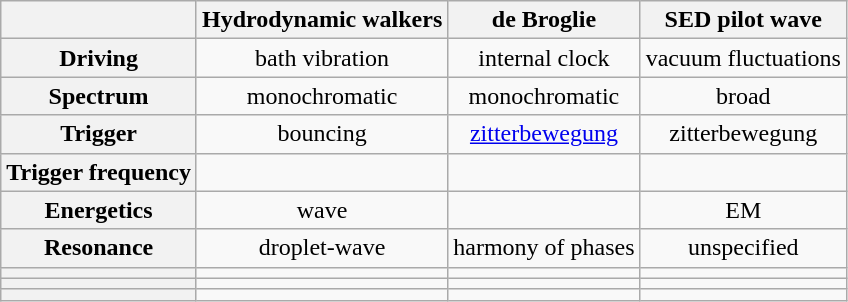<table class="wikitable" style="text-align: center;">
<tr>
<th></th>
<th>Hydrodynamic walkers</th>
<th>de Broglie</th>
<th>SED pilot wave</th>
</tr>
<tr>
<th>Driving</th>
<td>bath vibration</td>
<td>internal clock</td>
<td>vacuum fluctuations</td>
</tr>
<tr>
<th>Spectrum</th>
<td>monochromatic</td>
<td>monochromatic</td>
<td>broad</td>
</tr>
<tr>
<th>Trigger</th>
<td>bouncing</td>
<td><a href='#'>zitterbewegung</a></td>
<td>zitterbewegung</td>
</tr>
<tr>
<th>Trigger frequency</th>
<td></td>
<td></td>
<td></td>
</tr>
<tr>
<th>Energetics</th>
<td> wave</td>
<td></td>
<td> EM</td>
</tr>
<tr>
<th>Resonance</th>
<td>droplet-wave</td>
<td>harmony of phases</td>
<td>unspecified</td>
</tr>
<tr>
<th></th>
<td></td>
<td></td>
<td></td>
</tr>
<tr>
<th></th>
<td></td>
<td></td>
<td></td>
</tr>
<tr>
<th></th>
<td></td>
<td></td>
<td></td>
</tr>
</table>
